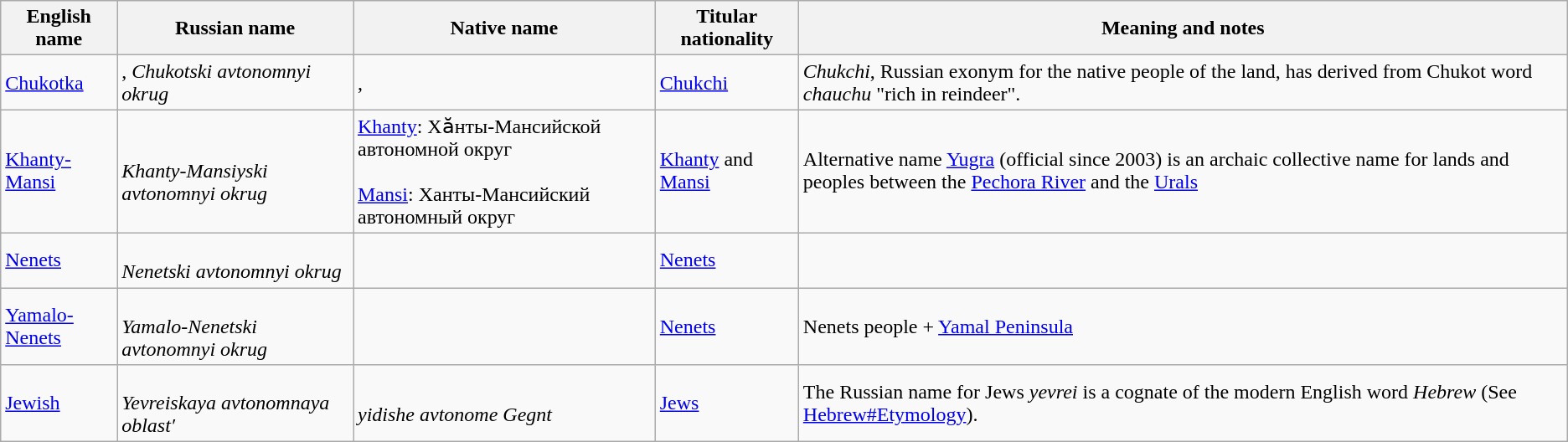<table class="wikitable sortable">
<tr ">
<th>English name</th>
<th>Russian name</th>
<th>Native name</th>
<th>Titular nationality</th>
<th>Meaning and notes</th>
</tr>
<tr>
<td> <a href='#'>Chukotka</a></td>
<td>, <em>Chukotski avtonomnyi okrug</em></td>
<td>, <em></em></td>
<td><a href='#'>Chukchi</a></td>
<td><em>Chukchi</em>, Russian exonym for the native people of the land, has derived from Chukot word <em>chauchu</em> "rich in reindeer".</td>
</tr>
<tr>
<td> <a href='#'>Khanty-Mansi</a></td>
<td><br><em>Khanty-Mansiyski avtonomnyi okrug</em></td>
<td><a href='#'>Khanty</a>: Хӑнты-Мансийской автономной округ<br><em></em><br><a href='#'>Mansi</a>: Ханты-Мансийский автономный округ<br><em></em></td>
<td><a href='#'>Khanty</a> and <a href='#'>Mansi</a></td>
<td>Alternative name <a href='#'>Yugra</a> (official since 2003) is an archaic collective name for lands and peoples between the <a href='#'>Pechora River</a> and the <a href='#'>Urals</a></td>
</tr>
<tr>
<td> <a href='#'>Nenets</a></td>
<td><br><em>Nenetski avtonomnyi okrug</em></td>
<td><br><em></em></td>
<td><a href='#'>Nenets</a></td>
<td></td>
</tr>
<tr>
<td> <a href='#'>Yamalo-Nenets</a></td>
<td><br><em>Yamalo-Nenetski avtonomnyi okrug</em></td>
<td><br><em></em></td>
<td><a href='#'>Nenets</a></td>
<td>Nenets people + <a href='#'>Yamal Peninsula</a></td>
</tr>
<tr>
<td> <a href='#'>Jewish</a></td>
<td><br><em>Yevreiskaya avtonomnaya oblast′</em></td>
<td><br><em>yidishe avtonome Gegnt</em></td>
<td><a href='#'>Jews</a></td>
<td>The Russian name for Jews <em>yevrei</em> is a cognate of the modern English word <em>Hebrew</em> (See <a href='#'>Hebrew#Etymology</a>).</td>
</tr>
</table>
